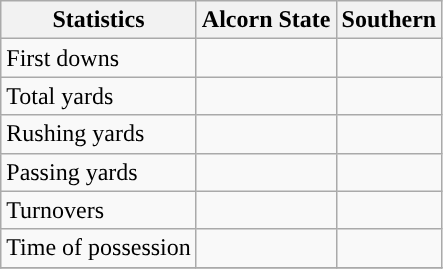<table class="wikitable">
<tr>
<th>Statistics</th>
<th>Alcorn State</th>
<th>Southern</th>
</tr>
<tr>
<td>First downs</td>
<td> </td>
<td> </td>
</tr>
<tr>
<td>Total yards</td>
<td> </td>
<td> </td>
</tr>
<tr>
<td>Rushing yards</td>
<td> </td>
<td> </td>
</tr>
<tr>
<td>Passing yards</td>
<td> </td>
<td> </td>
</tr>
<tr>
<td>Turnovers</td>
<td> </td>
<td> </td>
</tr>
<tr>
<td>Time of possession</td>
<td> </td>
<td> </td>
</tr>
<tr>
</tr>
</table>
